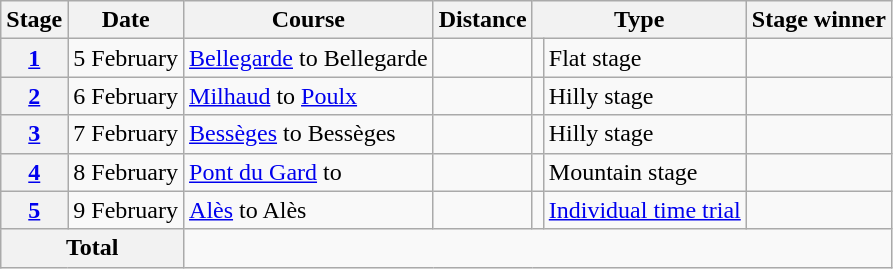<table class="wikitable">
<tr>
<th scope="col">Stage</th>
<th scope="col">Date</th>
<th scope="col">Course</th>
<th scope="col">Distance</th>
<th scope="col" colspan="2">Type</th>
<th scope="col">Stage winner</th>
</tr>
<tr>
<th scope="row"><a href='#'>1</a></th>
<td>5 February</td>
<td><a href='#'>Bellegarde</a> to Bellegarde</td>
<td style="text-align:center;"></td>
<td></td>
<td>Flat stage</td>
<td></td>
</tr>
<tr>
<th scope="row"><a href='#'>2</a></th>
<td>6 February</td>
<td><a href='#'>Milhaud</a> to <a href='#'>Poulx</a></td>
<td style="text-align:center;"></td>
<td></td>
<td>Hilly stage</td>
<td></td>
</tr>
<tr>
<th scope="row"><a href='#'>3</a></th>
<td>7 February</td>
<td><a href='#'>Bessèges</a> to Bessèges</td>
<td style="text-align:center;"></td>
<td></td>
<td>Hilly stage</td>
<td></td>
</tr>
<tr>
<th scope="row"><a href='#'>4</a></th>
<td>8 February</td>
<td><a href='#'>Pont du Gard</a> to </td>
<td style="text-align:center;"></td>
<td></td>
<td>Mountain stage</td>
<td></td>
</tr>
<tr>
<th scope="row"><a href='#'>5</a></th>
<td>9 February</td>
<td><a href='#'>Alès</a> to Alès</td>
<td style="text-align:center;"></td>
<td></td>
<td><a href='#'>Individual time trial</a></td>
<td></td>
</tr>
<tr>
<th colspan="2">Total</th>
<td colspan="5" style="text-align:center;"></td>
</tr>
</table>
